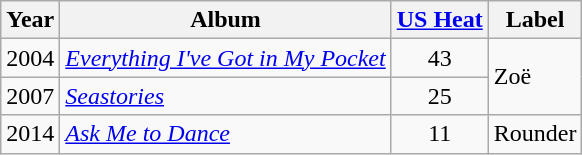<table class="wikitable">
<tr>
<th>Year</th>
<th>Album</th>
<th><a href='#'>US Heat</a></th>
<th>Label</th>
</tr>
<tr>
<td>2004</td>
<td><em><a href='#'>Everything I've Got in My Pocket</a></em></td>
<td style="text-align:center;">43</td>
<td rowspan="2">Zoë</td>
</tr>
<tr>
<td>2007</td>
<td><em><a href='#'>Seastories</a></em></td>
<td style="text-align:center;">25</td>
</tr>
<tr>
<td>2014</td>
<td><em><a href='#'>Ask Me to Dance</a></em></td>
<td style="text-align:center;">11</td>
<td>Rounder</td>
</tr>
</table>
